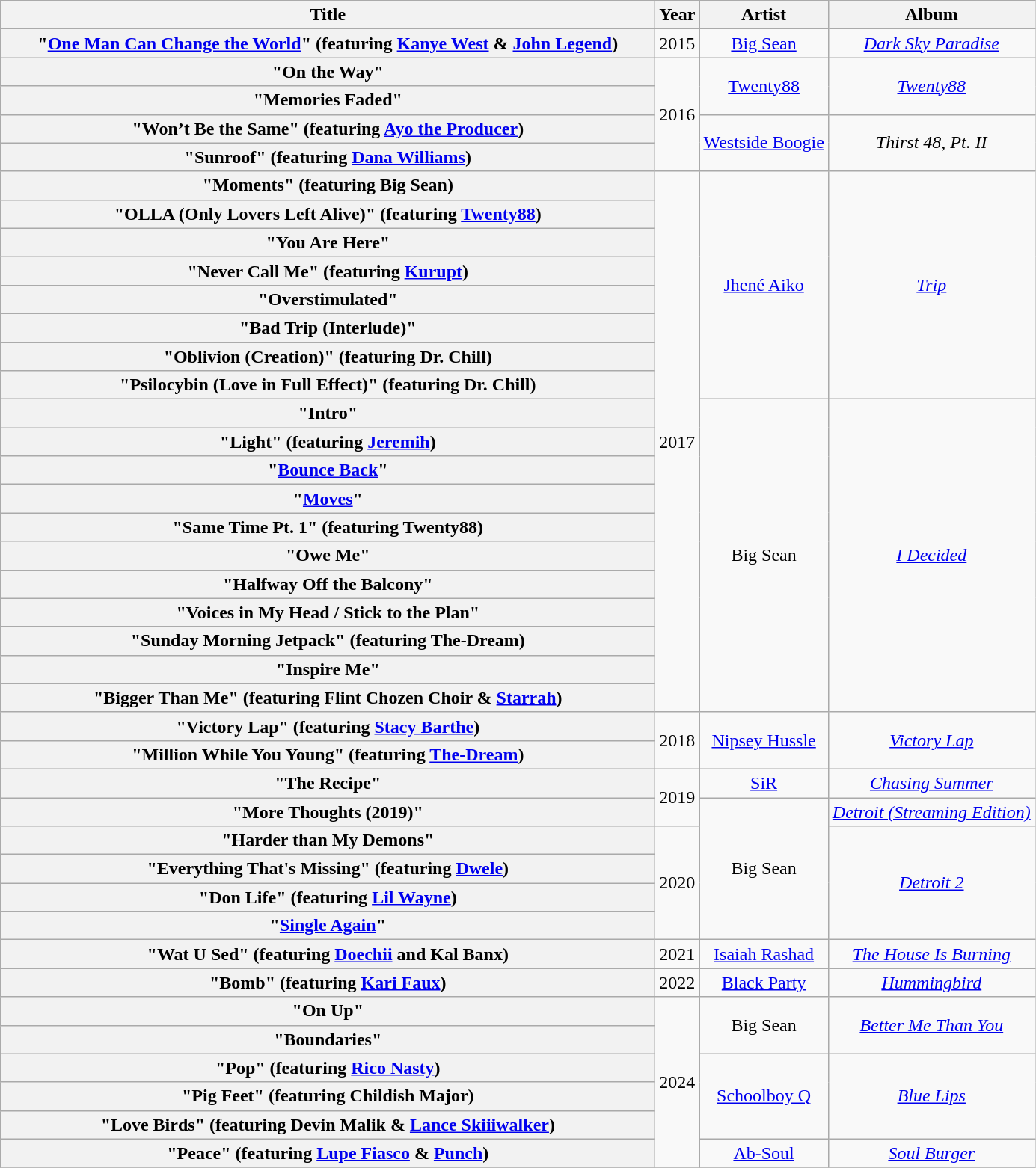<table class="wikitable plainrowheaders" style="text-align:center;">
<tr>
<th scope="col" style="width:36em;">Title</th>
<th scope="col">Year</th>
<th scope="col">Artist</th>
<th scope="col">Album</th>
</tr>
<tr>
<th scope="row">"<a href='#'>One Man Can Change the World</a>" (featuring <a href='#'>Kanye West</a> & <a href='#'>John Legend</a>)</th>
<td>2015</td>
<td><a href='#'>Big Sean</a></td>
<td><em><a href='#'>Dark Sky Paradise</a></em></td>
</tr>
<tr>
<th scope="row">"On the Way"</th>
<td rowspan="4">2016</td>
<td rowspan="2"><a href='#'>Twenty88</a></td>
<td rowspan="2"><em><a href='#'>Twenty88</a></em></td>
</tr>
<tr>
<th scope="row">"Memories Faded"</th>
</tr>
<tr>
<th scope="row">"Won’t Be the Same" (featuring <a href='#'>Ayo the Producer</a>)</th>
<td rowspan="2"><a href='#'>Westside Boogie</a></td>
<td rowspan="2"><em>Thirst 48, Pt. II</em></td>
</tr>
<tr>
<th scope="row">"Sunroof" (featuring <a href='#'>Dana Williams</a>)</th>
</tr>
<tr>
<th scope="row">"Moments" (featuring Big Sean)</th>
<td rowspan="19">2017</td>
<td rowspan="8"><a href='#'>Jhené Aiko</a></td>
<td rowspan="8"><em><a href='#'>Trip</a></em></td>
</tr>
<tr>
<th scope="row">"OLLA (Only Lovers Left Alive)" (featuring <a href='#'>Twenty88</a>)</th>
</tr>
<tr>
<th scope="row">"You Are Here"</th>
</tr>
<tr>
<th scope="row">"Never Call Me" (featuring <a href='#'>Kurupt</a>)</th>
</tr>
<tr>
<th scope="row">"Overstimulated"</th>
</tr>
<tr>
<th scope="row">"Bad Trip (Interlude)"</th>
</tr>
<tr>
<th scope="row">"Oblivion (Creation)" (featuring Dr. Chill)</th>
</tr>
<tr>
<th scope="row">"Psilocybin (Love in Full Effect)" (featuring Dr. Chill)</th>
</tr>
<tr>
<th scope="row">"Intro"</th>
<td rowspan="11">Big Sean</td>
<td rowspan="11"><em><a href='#'>I Decided</a></em></td>
</tr>
<tr>
<th scope="row">"Light" (featuring <a href='#'>Jeremih</a>)</th>
</tr>
<tr>
<th scope="row">"<a href='#'>Bounce Back</a>"</th>
</tr>
<tr>
<th scope="row">"<a href='#'>Moves</a>"</th>
</tr>
<tr>
<th scope="row">"Same Time Pt. 1" (featuring Twenty88)</th>
</tr>
<tr>
<th scope="row">"Owe Me"</th>
</tr>
<tr>
<th scope="row">"Halfway Off the Balcony"</th>
</tr>
<tr>
<th scope="row">"Voices in My Head / Stick to the Plan"</th>
</tr>
<tr>
<th scope="row">"Sunday Morning Jetpack" (featuring The-Dream)</th>
</tr>
<tr>
<th scope="row">"Inspire Me"</th>
</tr>
<tr>
<th scope="row">"Bigger Than Me" (featuring Flint Chozen Choir & <a href='#'>Starrah</a>)</th>
</tr>
<tr>
<th scope="row">"Victory Lap" (featuring <a href='#'>Stacy Barthe</a>)</th>
<td rowspan="2">2018</td>
<td rowspan="2"><a href='#'>Nipsey Hussle</a></td>
<td rowspan="2"><em><a href='#'>Victory Lap</a></em></td>
</tr>
<tr>
<th scope="row">"Million While You Young" (featuring <a href='#'>The-Dream</a>)</th>
</tr>
<tr>
<th scope="row">"The Recipe"</th>
<td rowspan="2">2019</td>
<td><a href='#'>SiR</a></td>
<td><em><a href='#'>Chasing Summer</a></em></td>
</tr>
<tr>
<th scope="row">"More Thoughts (2019)"</th>
<td rowspan="5">Big Sean</td>
<td><em><a href='#'>Detroit (Streaming Edition)</a></em></td>
</tr>
<tr>
<th scope="row">"Harder than My Demons"</th>
<td rowspan="4">2020</td>
<td rowspan="4"><em><a href='#'>Detroit 2</a></em></td>
</tr>
<tr>
<th scope="row">"Everything That's Missing" (featuring <a href='#'>Dwele</a>)</th>
</tr>
<tr>
<th scope="row">"Don Life" (featuring <a href='#'>Lil Wayne</a>)</th>
</tr>
<tr>
<th scope="row">"<a href='#'>Single Again</a>"</th>
</tr>
<tr>
<th scope="row">"Wat U Sed" (featuring <a href='#'>Doechii</a> and Kal Banx)</th>
<td>2021</td>
<td><a href='#'>Isaiah Rashad</a></td>
<td><em><a href='#'>The House Is Burning</a></em></td>
</tr>
<tr>
<th scope="row">"Bomb" (featuring <a href='#'>Kari Faux</a>)</th>
<td>2022</td>
<td><a href='#'>Black Party</a></td>
<td><em><a href='#'>Hummingbird</a></em></td>
</tr>
<tr>
<th scope="row">"On Up"</th>
<td rowspan="6">2024</td>
<td rowspan="2">Big Sean</td>
<td rowspan="2"><em><a href='#'>Better Me Than You</a></em></td>
</tr>
<tr>
<th scope="row">"Boundaries"</th>
</tr>
<tr>
<th scope="row">"Pop" (featuring <a href='#'>Rico Nasty</a>)</th>
<td rowspan="3"><a href='#'>Schoolboy Q</a></td>
<td rowspan="3"><em><a href='#'>Blue Lips</a></em></td>
</tr>
<tr>
<th scope="row">"Pig Feet" (featuring Childish Major)</th>
</tr>
<tr>
<th scope="row">"Love Birds" (featuring Devin Malik & <a href='#'>Lance Skiiiwalker</a>)</th>
</tr>
<tr>
<th scope="row">"Peace" (featuring <a href='#'>Lupe Fiasco</a> & <a href='#'>Punch</a>)</th>
<td><a href='#'>Ab-Soul</a></td>
<td><em><a href='#'>Soul Burger</a></em></td>
</tr>
<tr>
</tr>
</table>
